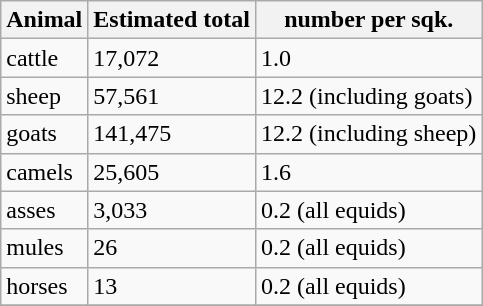<table align="center" class="wikitable">
<tr>
<th>Animal</th>
<th>Estimated total</th>
<th>number per sqk.</th>
</tr>
<tr>
<td>cattle</td>
<td>17,072</td>
<td>1.0</td>
</tr>
<tr>
<td>sheep</td>
<td>57,561</td>
<td>12.2 (including goats)</td>
</tr>
<tr>
<td>goats</td>
<td>141,475</td>
<td>12.2 (including sheep)</td>
</tr>
<tr>
<td>camels</td>
<td>25,605</td>
<td>1.6</td>
</tr>
<tr>
<td>asses</td>
<td>3,033</td>
<td>0.2 (all equids)</td>
</tr>
<tr>
<td>mules</td>
<td>26</td>
<td>0.2 (all equids)</td>
</tr>
<tr>
<td>horses</td>
<td>13</td>
<td>0.2 (all equids)</td>
</tr>
<tr>
</tr>
</table>
